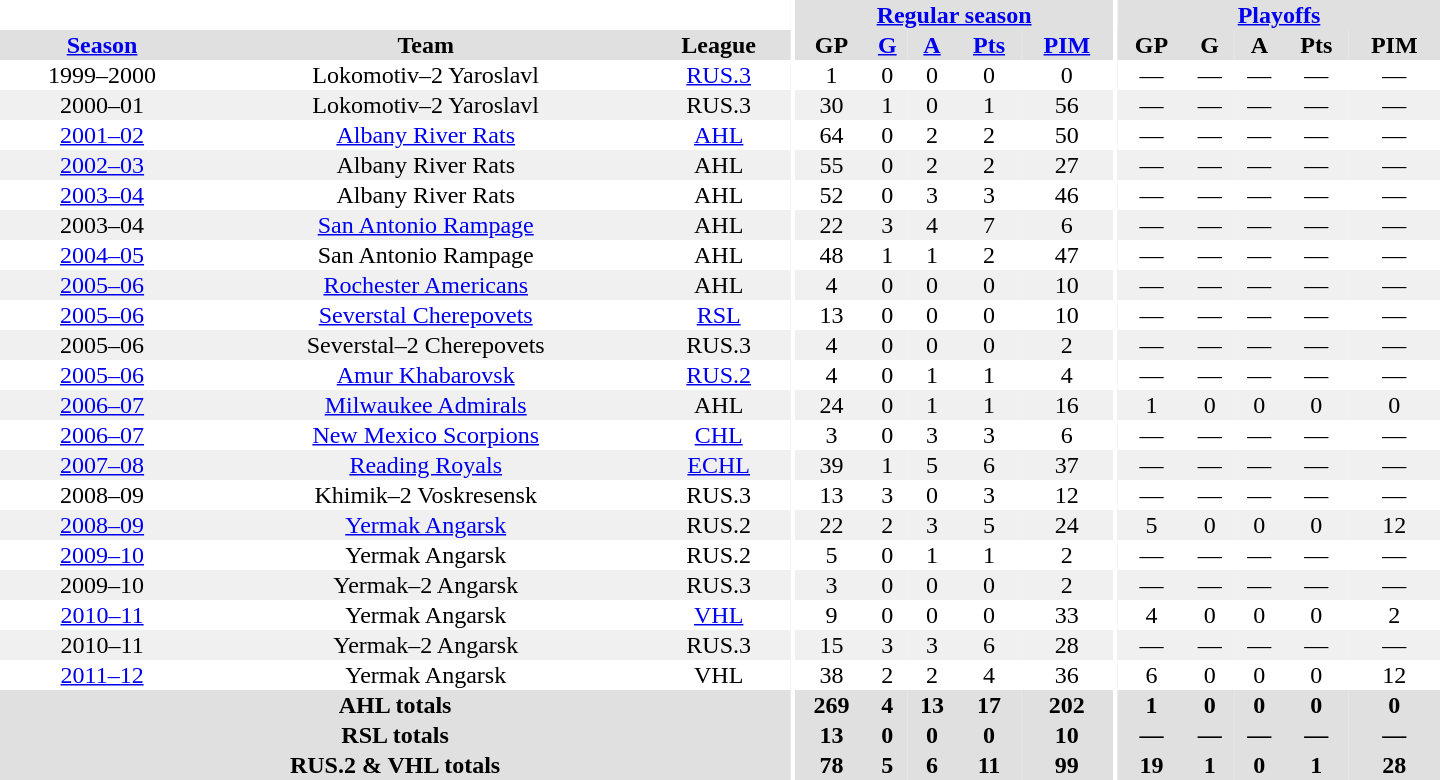<table border="0" cellpadding="1" cellspacing="0" style="text-align:center; width:60em">
<tr bgcolor="#e0e0e0">
<th colspan="3" bgcolor="#ffffff"></th>
<th rowspan="99" bgcolor="#ffffff"></th>
<th colspan="5"><a href='#'>Regular season</a></th>
<th rowspan="99" bgcolor="#ffffff"></th>
<th colspan="5"><a href='#'>Playoffs</a></th>
</tr>
<tr bgcolor="#e0e0e0">
<th><a href='#'>Season</a></th>
<th>Team</th>
<th>League</th>
<th>GP</th>
<th><a href='#'>G</a></th>
<th><a href='#'>A</a></th>
<th><a href='#'>Pts</a></th>
<th><a href='#'>PIM</a></th>
<th>GP</th>
<th>G</th>
<th>A</th>
<th>Pts</th>
<th>PIM</th>
</tr>
<tr>
<td>1999–2000</td>
<td>Lokomotiv–2 Yaroslavl</td>
<td><a href='#'>RUS.3</a></td>
<td>1</td>
<td>0</td>
<td>0</td>
<td>0</td>
<td>0</td>
<td>—</td>
<td>—</td>
<td>—</td>
<td>—</td>
<td>—</td>
</tr>
<tr bgcolor="#f0f0f0">
<td>2000–01</td>
<td>Lokomotiv–2 Yaroslavl</td>
<td>RUS.3</td>
<td>30</td>
<td>1</td>
<td>0</td>
<td>1</td>
<td>56</td>
<td>—</td>
<td>—</td>
<td>—</td>
<td>—</td>
<td>—</td>
</tr>
<tr>
<td><a href='#'>2001–02</a></td>
<td><a href='#'>Albany River Rats</a></td>
<td><a href='#'>AHL</a></td>
<td>64</td>
<td>0</td>
<td>2</td>
<td>2</td>
<td>50</td>
<td>—</td>
<td>—</td>
<td>—</td>
<td>—</td>
<td>—</td>
</tr>
<tr bgcolor="#f0f0f0">
<td><a href='#'>2002–03</a></td>
<td>Albany River Rats</td>
<td>AHL</td>
<td>55</td>
<td>0</td>
<td>2</td>
<td>2</td>
<td>27</td>
<td>—</td>
<td>—</td>
<td>—</td>
<td>—</td>
<td>—</td>
</tr>
<tr>
<td><a href='#'>2003–04</a></td>
<td>Albany River Rats</td>
<td>AHL</td>
<td>52</td>
<td>0</td>
<td>3</td>
<td>3</td>
<td>46</td>
<td>—</td>
<td>—</td>
<td>—</td>
<td>—</td>
<td>—</td>
</tr>
<tr bgcolor="#f0f0f0">
<td>2003–04</td>
<td><a href='#'>San Antonio Rampage</a></td>
<td>AHL</td>
<td>22</td>
<td>3</td>
<td>4</td>
<td>7</td>
<td>6</td>
<td>—</td>
<td>—</td>
<td>—</td>
<td>—</td>
<td>—</td>
</tr>
<tr>
<td><a href='#'>2004–05</a></td>
<td>San Antonio Rampage</td>
<td>AHL</td>
<td>48</td>
<td>1</td>
<td>1</td>
<td>2</td>
<td>47</td>
<td>—</td>
<td>—</td>
<td>—</td>
<td>—</td>
<td>—</td>
</tr>
<tr bgcolor="#f0f0f0">
<td><a href='#'>2005–06</a></td>
<td><a href='#'>Rochester Americans</a></td>
<td>AHL</td>
<td>4</td>
<td>0</td>
<td>0</td>
<td>0</td>
<td>10</td>
<td>—</td>
<td>—</td>
<td>—</td>
<td>—</td>
<td>—</td>
</tr>
<tr>
<td><a href='#'>2005–06</a></td>
<td><a href='#'>Severstal Cherepovets</a></td>
<td><a href='#'>RSL</a></td>
<td>13</td>
<td>0</td>
<td>0</td>
<td>0</td>
<td>10</td>
<td>—</td>
<td>—</td>
<td>—</td>
<td>—</td>
<td>—</td>
</tr>
<tr bgcolor="#f0f0f0">
<td>2005–06</td>
<td>Severstal–2 Cherepovets</td>
<td>RUS.3</td>
<td>4</td>
<td>0</td>
<td>0</td>
<td>0</td>
<td>2</td>
<td>—</td>
<td>—</td>
<td>—</td>
<td>—</td>
<td>—</td>
</tr>
<tr>
<td><a href='#'>2005–06</a></td>
<td><a href='#'>Amur Khabarovsk</a></td>
<td><a href='#'>RUS.2</a></td>
<td>4</td>
<td>0</td>
<td>1</td>
<td>1</td>
<td>4</td>
<td>—</td>
<td>—</td>
<td>—</td>
<td>—</td>
<td>—</td>
</tr>
<tr bgcolor="#f0f0f0">
<td><a href='#'>2006–07</a></td>
<td><a href='#'>Milwaukee Admirals</a></td>
<td>AHL</td>
<td>24</td>
<td>0</td>
<td>1</td>
<td>1</td>
<td>16</td>
<td>1</td>
<td>0</td>
<td>0</td>
<td>0</td>
<td>0</td>
</tr>
<tr>
<td><a href='#'>2006–07</a></td>
<td><a href='#'>New Mexico Scorpions</a></td>
<td><a href='#'>CHL</a></td>
<td>3</td>
<td>0</td>
<td>3</td>
<td>3</td>
<td>6</td>
<td>—</td>
<td>—</td>
<td>—</td>
<td>—</td>
<td>—</td>
</tr>
<tr bgcolor="#f0f0f0">
<td><a href='#'>2007–08</a></td>
<td><a href='#'>Reading Royals</a></td>
<td><a href='#'>ECHL</a></td>
<td>39</td>
<td>1</td>
<td>5</td>
<td>6</td>
<td>37</td>
<td>—</td>
<td>—</td>
<td>—</td>
<td>—</td>
<td>—</td>
</tr>
<tr>
<td>2008–09</td>
<td>Khimik–2 Voskresensk</td>
<td>RUS.3</td>
<td>13</td>
<td>3</td>
<td>0</td>
<td>3</td>
<td>12</td>
<td>—</td>
<td>—</td>
<td>—</td>
<td>—</td>
<td>—</td>
</tr>
<tr bgcolor="#f0f0f0">
<td><a href='#'>2008–09</a></td>
<td><a href='#'>Yermak Angarsk</a></td>
<td>RUS.2</td>
<td>22</td>
<td>2</td>
<td>3</td>
<td>5</td>
<td>24</td>
<td>5</td>
<td>0</td>
<td>0</td>
<td>0</td>
<td>12</td>
</tr>
<tr>
<td><a href='#'>2009–10</a></td>
<td>Yermak Angarsk</td>
<td>RUS.2</td>
<td>5</td>
<td>0</td>
<td>1</td>
<td>1</td>
<td>2</td>
<td>—</td>
<td>—</td>
<td>—</td>
<td>—</td>
<td>—</td>
</tr>
<tr bgcolor="#f0f0f0">
<td>2009–10</td>
<td>Yermak–2 Angarsk</td>
<td>RUS.3</td>
<td>3</td>
<td>0</td>
<td>0</td>
<td>0</td>
<td>2</td>
<td>—</td>
<td>—</td>
<td>—</td>
<td>—</td>
<td>—</td>
</tr>
<tr>
<td><a href='#'>2010–11</a></td>
<td>Yermak Angarsk</td>
<td><a href='#'>VHL</a></td>
<td>9</td>
<td>0</td>
<td>0</td>
<td>0</td>
<td>33</td>
<td>4</td>
<td>0</td>
<td>0</td>
<td>0</td>
<td>2</td>
</tr>
<tr bgcolor="#f0f0f0">
<td>2010–11</td>
<td>Yermak–2 Angarsk</td>
<td>RUS.3</td>
<td>15</td>
<td>3</td>
<td>3</td>
<td>6</td>
<td>28</td>
<td>—</td>
<td>—</td>
<td>—</td>
<td>—</td>
<td>—</td>
</tr>
<tr>
<td><a href='#'>2011–12</a></td>
<td>Yermak Angarsk</td>
<td>VHL</td>
<td>38</td>
<td>2</td>
<td>2</td>
<td>4</td>
<td>36</td>
<td>6</td>
<td>0</td>
<td>0</td>
<td>0</td>
<td>12</td>
</tr>
<tr bgcolor="#e0e0e0">
<th colspan="3">AHL totals</th>
<th>269</th>
<th>4</th>
<th>13</th>
<th>17</th>
<th>202</th>
<th>1</th>
<th>0</th>
<th>0</th>
<th>0</th>
<th>0</th>
</tr>
<tr bgcolor="#e0e0e0">
<th colspan="3">RSL totals</th>
<th>13</th>
<th>0</th>
<th>0</th>
<th>0</th>
<th>10</th>
<th>—</th>
<th>—</th>
<th>—</th>
<th>—</th>
<th>—</th>
</tr>
<tr bgcolor="#e0e0e0">
<th colspan="3">RUS.2 & VHL totals</th>
<th>78</th>
<th>5</th>
<th>6</th>
<th>11</th>
<th>99</th>
<th>19</th>
<th>1</th>
<th>0</th>
<th>1</th>
<th>28</th>
</tr>
</table>
